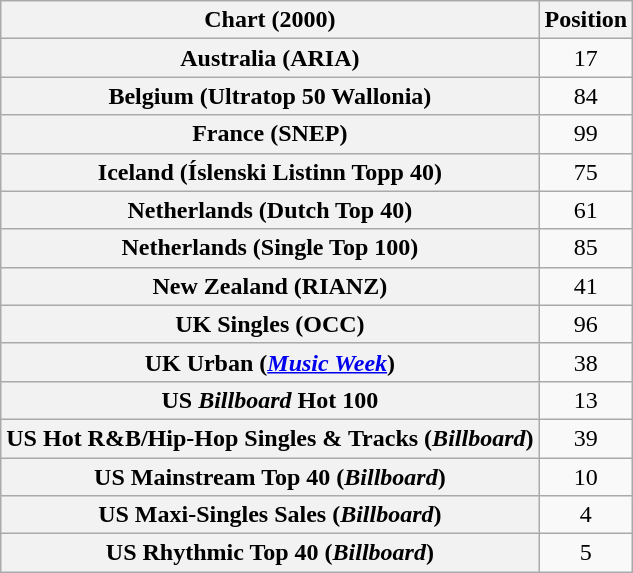<table class="wikitable sortable plainrowheaders" style="text-align:center">
<tr>
<th scope="col">Chart (2000)</th>
<th scope="col">Position</th>
</tr>
<tr>
<th scope="row">Australia (ARIA)</th>
<td>17</td>
</tr>
<tr>
<th scope="row">Belgium (Ultratop 50 Wallonia)</th>
<td>84</td>
</tr>
<tr>
<th scope="row">France (SNEP)</th>
<td>99</td>
</tr>
<tr>
<th scope="row">Iceland (Íslenski Listinn Topp 40)</th>
<td>75</td>
</tr>
<tr>
<th scope="row">Netherlands (Dutch Top 40)</th>
<td>61</td>
</tr>
<tr>
<th scope="row">Netherlands (Single Top 100)</th>
<td>85</td>
</tr>
<tr>
<th scope="row">New Zealand (RIANZ)</th>
<td>41</td>
</tr>
<tr>
<th scope="row">UK Singles (OCC)</th>
<td>96</td>
</tr>
<tr>
<th scope="row">UK Urban (<em><a href='#'>Music Week</a></em>)</th>
<td>38</td>
</tr>
<tr>
<th scope="row">US <em>Billboard</em> Hot 100</th>
<td>13</td>
</tr>
<tr>
<th scope="row">US Hot R&B/Hip-Hop Singles & Tracks (<em>Billboard</em>)</th>
<td>39</td>
</tr>
<tr>
<th scope="row">US Mainstream Top 40 (<em>Billboard</em>)</th>
<td>10</td>
</tr>
<tr>
<th scope="row">US Maxi-Singles Sales (<em>Billboard</em>)</th>
<td>4</td>
</tr>
<tr>
<th scope="row">US Rhythmic Top 40 (<em>Billboard</em>)</th>
<td>5</td>
</tr>
</table>
